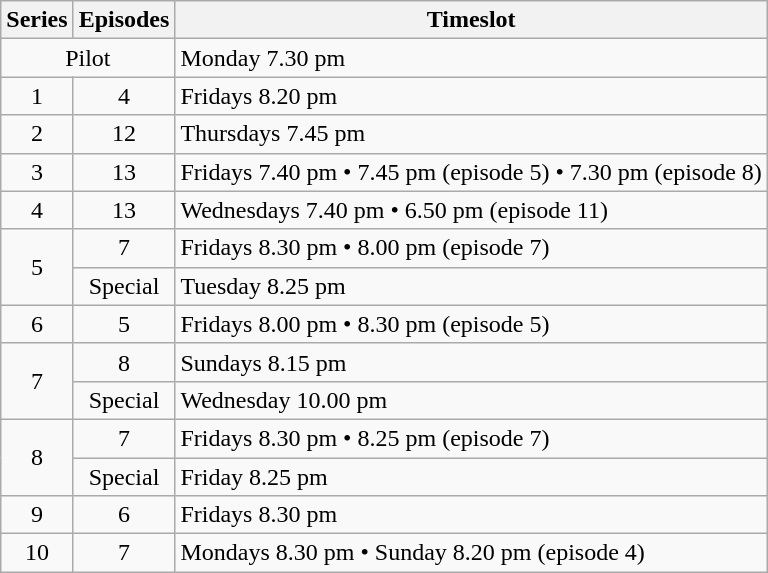<table class="wikitable">
<tr>
<th>Series</th>
<th>Episodes</th>
<th>Timeslot</th>
</tr>
<tr>
<td align="center" colspan="2">Pilot</td>
<td>Monday 7.30 pm</td>
</tr>
<tr>
<td align="center">1</td>
<td align="center">4</td>
<td>Fridays 8.20 pm</td>
</tr>
<tr>
<td align="center">2</td>
<td align="center">12</td>
<td>Thursdays 7.45 pm</td>
</tr>
<tr>
<td align="center">3</td>
<td align="center">13</td>
<td>Fridays 7.40 pm • 7.45 pm (episode 5) • 7.30 pm (episode 8)</td>
</tr>
<tr>
<td align="center">4</td>
<td align="center">13</td>
<td>Wednesdays 7.40 pm • 6.50 pm (episode 11)</td>
</tr>
<tr>
<td rowspan="2" align="center">5</td>
<td align="center">7</td>
<td>Fridays 8.30 pm • 8.00 pm (episode 7)</td>
</tr>
<tr>
<td align="center">Special</td>
<td>Tuesday 8.25 pm</td>
</tr>
<tr>
<td align="center">6</td>
<td align="center">5</td>
<td>Fridays 8.00 pm • 8.30 pm (episode 5)</td>
</tr>
<tr>
<td align="center" rowspan="2">7</td>
<td align="center">8</td>
<td>Sundays 8.15 pm</td>
</tr>
<tr>
<td align="center">Special</td>
<td>Wednesday 10.00 pm</td>
</tr>
<tr>
<td rowspan="2" align="center">8</td>
<td align="center">7</td>
<td>Fridays 8.30 pm • 8.25 pm (episode 7)</td>
</tr>
<tr>
<td align="center">Special</td>
<td>Friday 8.25 pm</td>
</tr>
<tr>
<td align="center">9</td>
<td align="center">6</td>
<td>Fridays 8.30 pm</td>
</tr>
<tr>
<td align="center">10</td>
<td align="center">7</td>
<td>Mondays 8.30 pm • Sunday 8.20 pm (episode 4)</td>
</tr>
</table>
